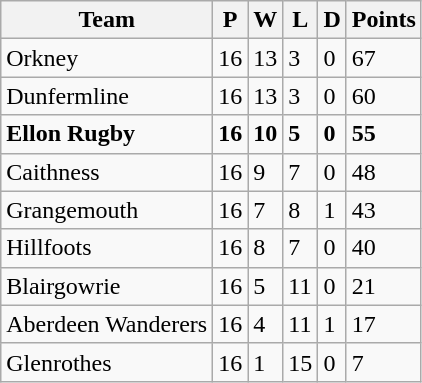<table class="wikitable">
<tr>
<th>Team</th>
<th>P</th>
<th>W</th>
<th>L</th>
<th>D</th>
<th>Points</th>
</tr>
<tr>
<td>Orkney</td>
<td>16</td>
<td>13</td>
<td>3</td>
<td>0</td>
<td>67</td>
</tr>
<tr>
<td>Dunfermline</td>
<td>16</td>
<td>13</td>
<td>3</td>
<td>0</td>
<td>60</td>
</tr>
<tr>
<td><strong>Ellon Rugby</strong></td>
<td><strong>16</strong></td>
<td><strong>10</strong></td>
<td><strong>5</strong></td>
<td><strong>0</strong></td>
<td><strong>55</strong></td>
</tr>
<tr>
<td>Caithness</td>
<td>16</td>
<td>9</td>
<td>7</td>
<td>0</td>
<td>48</td>
</tr>
<tr>
<td>Grangemouth</td>
<td>16</td>
<td>7</td>
<td>8</td>
<td>1</td>
<td>43</td>
</tr>
<tr>
<td>Hillfoots</td>
<td>16</td>
<td>8</td>
<td>7</td>
<td>0</td>
<td>40</td>
</tr>
<tr>
<td>Blairgowrie</td>
<td>16</td>
<td>5</td>
<td>11</td>
<td>0</td>
<td>21</td>
</tr>
<tr>
<td>Aberdeen Wanderers</td>
<td>16</td>
<td>4</td>
<td>11</td>
<td>1</td>
<td>17</td>
</tr>
<tr>
<td>Glenrothes</td>
<td>16</td>
<td>1</td>
<td>15</td>
<td>0</td>
<td>7</td>
</tr>
</table>
